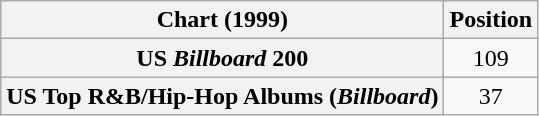<table class="wikitable sortable plainrowheaders" style="text-align:center;">
<tr>
<th>Chart (1999)</th>
<th>Position</th>
</tr>
<tr>
<th scope="row">US <em>Billboard</em> 200</th>
<td>109</td>
</tr>
<tr>
<th scope="row">US Top R&B/Hip-Hop Albums (<em>Billboard</em>)</th>
<td>37</td>
</tr>
</table>
